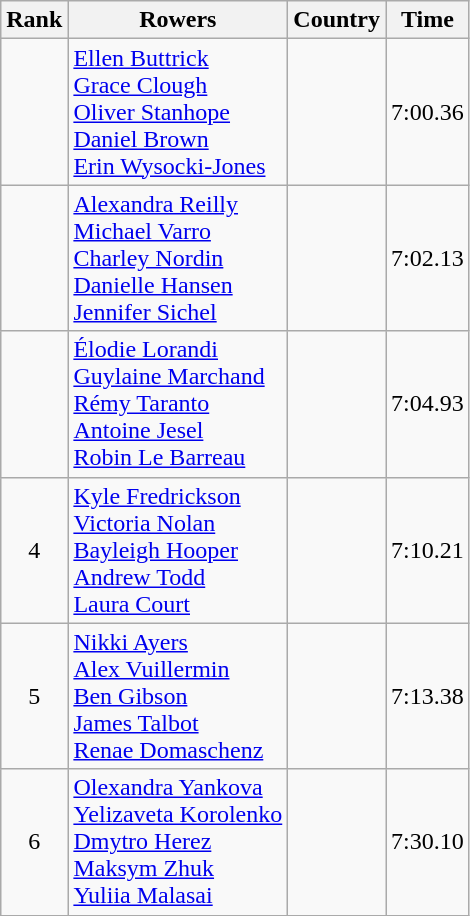<table class="wikitable" style="text-align:center">
<tr>
<th>Rank</th>
<th>Rowers</th>
<th>Country</th>
<th>Time</th>
</tr>
<tr>
<td></td>
<td align="left"><a href='#'>Ellen Buttrick</a><br><a href='#'>Grace Clough</a><br><a href='#'>Oliver Stanhope</a><br><a href='#'>Daniel Brown</a><br><a href='#'>Erin Wysocki-Jones</a></td>
<td align="left"></td>
<td>7:00.36</td>
</tr>
<tr>
<td></td>
<td align="left"><a href='#'>Alexandra Reilly</a><br><a href='#'>Michael Varro</a><br><a href='#'>Charley Nordin</a><br><a href='#'>Danielle Hansen</a><br><a href='#'>Jennifer Sichel</a></td>
<td align="left"></td>
<td>7:02.13</td>
</tr>
<tr>
<td></td>
<td align="left"><a href='#'>Élodie Lorandi</a><br><a href='#'>Guylaine Marchand</a><br><a href='#'>Rémy Taranto</a><br><a href='#'>Antoine Jesel</a><br><a href='#'>Robin Le Barreau</a></td>
<td align="left"></td>
<td>7:04.93</td>
</tr>
<tr>
<td>4</td>
<td align="left"><a href='#'>Kyle Fredrickson</a><br><a href='#'>Victoria Nolan</a><br><a href='#'>Bayleigh Hooper</a><br><a href='#'>Andrew Todd</a><br><a href='#'>Laura Court</a></td>
<td align="left"></td>
<td>7:10.21</td>
</tr>
<tr>
<td>5</td>
<td align="left"><a href='#'>Nikki Ayers</a><br><a href='#'>Alex Vuillermin</a><br><a href='#'>Ben Gibson</a><br><a href='#'>James Talbot</a><br><a href='#'>Renae Domaschenz</a></td>
<td align="left"></td>
<td>7:13.38</td>
</tr>
<tr>
<td>6</td>
<td align="left"><a href='#'>Olexandra Yankova</a><br><a href='#'>Yelizaveta Korolenko</a><br><a href='#'>Dmytro Herez</a><br><a href='#'>Maksym Zhuk</a><br><a href='#'>Yuliia Malasai</a></td>
<td align="left"></td>
<td>7:30.10</td>
</tr>
</table>
